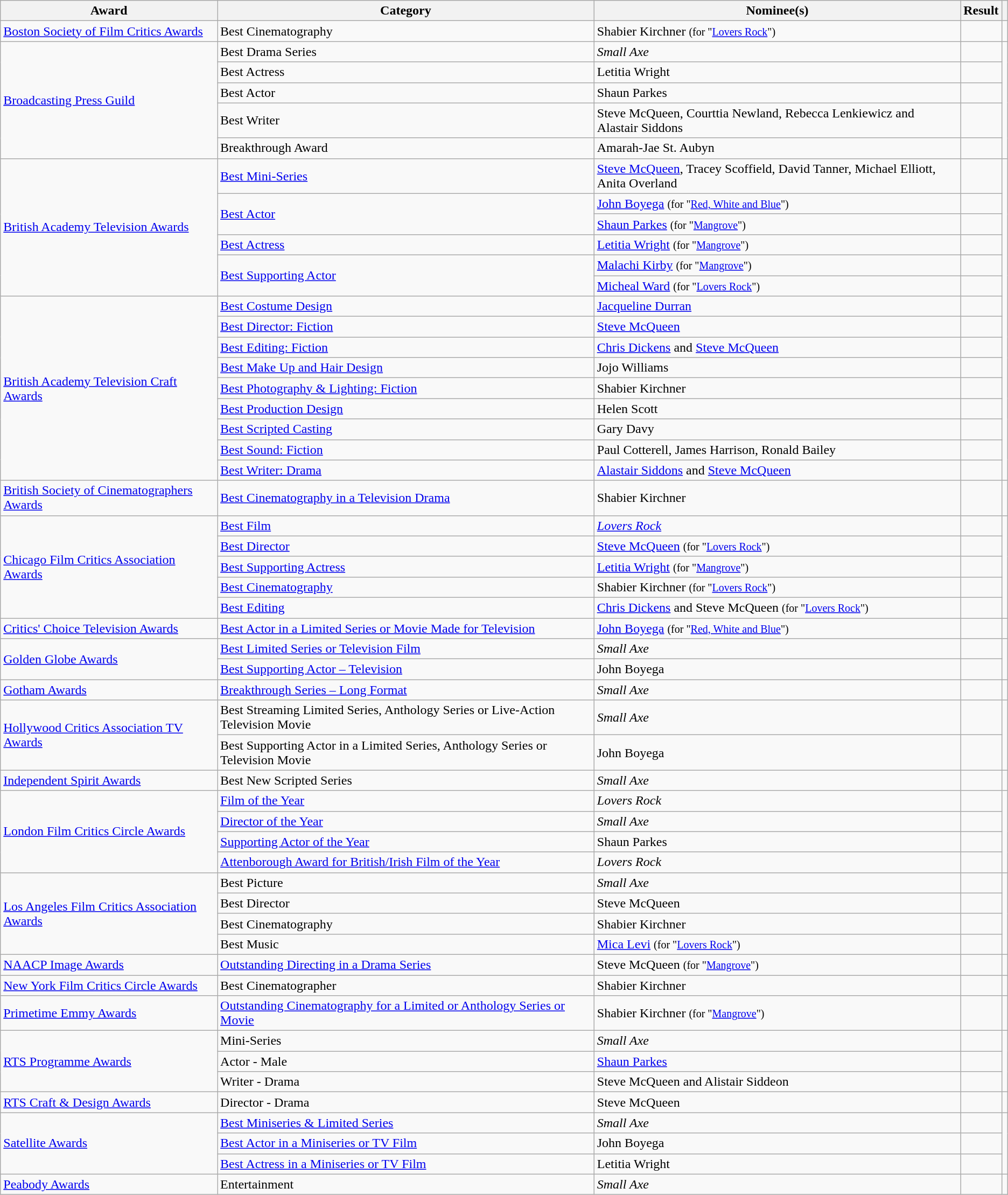<table class="wikitable sortable">
<tr>
<th scope="col">Award</th>
<th scope="col">Category</th>
<th scope="col">Nominee(s)</th>
<th scope="col">Result</th>
<th scope="col" class="unsortable"></th>
</tr>
<tr>
<td><a href='#'>Boston Society of Film Critics Awards</a></td>
<td>Best Cinematography</td>
<td>Shabier Kirchner <small>(for "<a href='#'>Lovers Rock</a>")</small></td>
<td></td>
<td style="text-align:center;"></td>
</tr>
<tr>
<td rowspan="5"><a href='#'>Broadcasting Press Guild</a></td>
<td>Best Drama Series</td>
<td><em>Small Axe</em></td>
<td></td>
<td align="center" rowspan="5"></td>
</tr>
<tr>
<td>Best Actress</td>
<td>Letitia Wright</td>
<td></td>
</tr>
<tr>
<td>Best Actor</td>
<td>Shaun Parkes</td>
<td></td>
</tr>
<tr>
<td>Best Writer</td>
<td>Steve McQueen, Courttia Newland, Rebecca Lenkiewicz and Alastair Siddons</td>
<td></td>
</tr>
<tr>
<td>Breakthrough Award</td>
<td>Amarah-Jae St. Aubyn</td>
<td></td>
</tr>
<tr>
<td rowspan="6"><a href='#'>British Academy Television Awards</a></td>
<td><a href='#'>Best Mini-Series</a></td>
<td><a href='#'>Steve McQueen</a>, Tracey Scoffield, David Tanner, Michael Elliott, Anita Overland</td>
<td></td>
<td rowspan="15" style="text-align:center;"></td>
</tr>
<tr>
<td rowspan="2"><a href='#'>Best Actor</a></td>
<td><a href='#'>John Boyega</a> <small>(for "<a href='#'>Red, White and Blue</a>")</small></td>
<td></td>
</tr>
<tr>
<td><a href='#'>Shaun Parkes</a> <small>(for "<a href='#'>Mangrove</a>")</small></td>
<td></td>
</tr>
<tr>
<td><a href='#'>Best Actress</a></td>
<td><a href='#'>Letitia Wright</a> <small>(for "<a href='#'>Mangrove</a>")</small></td>
<td></td>
</tr>
<tr>
<td rowspan="2"><a href='#'>Best Supporting Actor</a></td>
<td><a href='#'>Malachi Kirby</a> <small>(for "<a href='#'>Mangrove</a>")</small></td>
<td></td>
</tr>
<tr>
<td><a href='#'>Micheal Ward</a> <small>(for "<a href='#'>Lovers Rock</a>")</small></td>
<td></td>
</tr>
<tr>
<td rowspan="9"><a href='#'>British Academy Television Craft Awards</a></td>
<td><a href='#'>Best Costume Design</a></td>
<td><a href='#'>Jacqueline Durran</a></td>
<td></td>
</tr>
<tr>
<td><a href='#'>Best Director: Fiction</a></td>
<td><a href='#'>Steve McQueen</a></td>
<td></td>
</tr>
<tr>
<td><a href='#'>Best Editing: Fiction</a></td>
<td><a href='#'>Chris Dickens</a> and <a href='#'>Steve McQueen</a></td>
<td></td>
</tr>
<tr>
<td><a href='#'>Best Make Up and Hair Design</a></td>
<td>Jojo Williams</td>
<td></td>
</tr>
<tr>
<td><a href='#'>Best Photography & Lighting: Fiction</a></td>
<td>Shabier Kirchner</td>
<td></td>
</tr>
<tr>
<td><a href='#'>Best Production Design</a></td>
<td>Helen Scott</td>
<td></td>
</tr>
<tr>
<td><a href='#'>Best Scripted Casting</a></td>
<td>Gary Davy</td>
<td></td>
</tr>
<tr>
<td><a href='#'>Best Sound: Fiction</a></td>
<td>Paul Cotterell, James Harrison, Ronald Bailey</td>
<td></td>
</tr>
<tr>
<td><a href='#'>Best Writer: Drama</a></td>
<td><a href='#'>Alastair Siddons</a> and <a href='#'>Steve McQueen</a></td>
<td></td>
</tr>
<tr>
<td><a href='#'>British Society of Cinematographers Awards</a></td>
<td><a href='#'>Best Cinematography in a Television Drama</a></td>
<td>Shabier Kirchner </td>
<td></td>
<td style="text-align:center;"></td>
</tr>
<tr>
<td rowspan="5"><a href='#'>Chicago Film Critics Association Awards</a></td>
<td><a href='#'>Best Film</a></td>
<td><em><a href='#'>Lovers Rock</a></em></td>
<td></td>
<td rowspan="5" style="text-align:center;"></td>
</tr>
<tr>
<td><a href='#'>Best Director</a></td>
<td><a href='#'>Steve McQueen</a> <small>(for "<a href='#'>Lovers Rock</a>")</small></td>
<td></td>
</tr>
<tr>
<td><a href='#'>Best Supporting Actress</a></td>
<td><a href='#'>Letitia Wright</a> <small>(for "<a href='#'>Mangrove</a>")</small></td>
<td></td>
</tr>
<tr>
<td><a href='#'>Best Cinematography</a></td>
<td>Shabier Kirchner <small>(for "<a href='#'>Lovers Rock</a>")</small></td>
<td></td>
</tr>
<tr>
<td><a href='#'>Best Editing</a></td>
<td><a href='#'>Chris Dickens</a> and Steve McQueen <small>(for "<a href='#'>Lovers Rock</a>")</small></td>
<td></td>
</tr>
<tr>
<td><a href='#'>Critics' Choice Television Awards</a></td>
<td><a href='#'>Best Actor in a Limited Series or Movie Made for Television</a></td>
<td><a href='#'>John Boyega</a> <small>(for "<a href='#'>Red, White and Blue</a>")</small></td>
<td></td>
<td style="text-align:center;"></td>
</tr>
<tr>
<td rowspan="2"><a href='#'>Golden Globe Awards</a></td>
<td><a href='#'>Best Limited Series or Television Film</a></td>
<td><em>Small Axe</em></td>
<td></td>
<td align="center" rowspan="2"></td>
</tr>
<tr>
<td><a href='#'>Best Supporting Actor – Television</a></td>
<td>John Boyega</td>
<td></td>
</tr>
<tr>
<td><a href='#'>Gotham Awards</a></td>
<td><a href='#'>Breakthrough Series – Long Format</a></td>
<td><em>Small Axe</em></td>
<td></td>
<td align="center"></td>
</tr>
<tr>
<td rowspan="2"><a href='#'>Hollywood Critics Association TV Awards</a></td>
<td>Best Streaming Limited Series, Anthology Series or Live-Action Television Movie</td>
<td><em>Small Axe</em></td>
<td></td>
<td align="center" rowspan="2"></td>
</tr>
<tr>
<td>Best Supporting Actor in a Limited Series, Anthology Series or Television Movie</td>
<td>John Boyega</td>
<td></td>
</tr>
<tr>
<td><a href='#'>Independent Spirit Awards</a></td>
<td>Best New Scripted Series</td>
<td><em>Small Axe</em></td>
<td></td>
<td style="text-align:center;"></td>
</tr>
<tr>
<td rowspan=4><a href='#'>London Film Critics Circle Awards</a></td>
<td><a href='#'>Film of the Year</a></td>
<td><em>Lovers Rock</em></td>
<td></td>
<td align="center" rowspan="4"></td>
</tr>
<tr>
<td><a href='#'>Director of the Year</a></td>
<td><em>Small Axe</em></td>
<td></td>
</tr>
<tr>
<td><a href='#'>Supporting Actor of the Year</a></td>
<td>Shaun Parkes</td>
<td></td>
</tr>
<tr>
<td><a href='#'>Attenborough Award for British/Irish Film of the Year</a></td>
<td><em>Lovers Rock</em></td>
<td></td>
</tr>
<tr>
<td rowspan="4"><a href='#'>Los Angeles Film Critics Association Awards</a></td>
<td scope="row">Best Picture</td>
<td><em>Small Axe</em></td>
<td></td>
<td rowspan="4" style="text-align:center;"></td>
</tr>
<tr>
<td>Best Director</td>
<td>Steve McQueen</td>
<td></td>
</tr>
<tr>
<td>Best Cinematography</td>
<td>Shabier Kirchner</td>
<td></td>
</tr>
<tr>
<td>Best Music</td>
<td><a href='#'>Mica Levi</a> <small>(for "<a href='#'>Lovers Rock</a>")</small></td>
<td></td>
</tr>
<tr>
<td><a href='#'>NAACP Image Awards</a></td>
<td><a href='#'>Outstanding Directing in a Drama Series</a></td>
<td>Steve McQueen <small>(for "<a href='#'>Mangrove</a>")</small></td>
<td></td>
<td style="text-align:center;"></td>
</tr>
<tr>
<td><a href='#'>New York Film Critics Circle Awards</a></td>
<td>Best Cinematographer</td>
<td>Shabier Kirchner</td>
<td></td>
<td style="text-align:center;"></td>
</tr>
<tr>
<td><a href='#'>Primetime Emmy Awards</a></td>
<td><a href='#'>Outstanding Cinematography for a Limited or Anthology Series or Movie</a></td>
<td>Shabier Kirchner <small>(for "<a href='#'>Mangrove</a>")</small></td>
<td></td>
<td align="center"></td>
</tr>
<tr>
<td rowspan="3"><a href='#'>RTS Programme Awards</a></td>
<td>Mini-Series</td>
<td><em>Small Axe</em></td>
<td></td>
<td align="center" rowspan="3"></td>
</tr>
<tr>
<td>Actor - Male</td>
<td><a href='#'>Shaun Parkes</a></td>
<td></td>
</tr>
<tr>
<td>Writer - Drama</td>
<td>Steve McQueen and Alistair Siddeon</td>
<td></td>
</tr>
<tr>
<td><a href='#'>RTS Craft & Design Awards</a></td>
<td>Director - Drama</td>
<td>Steve McQueen</td>
<td></td>
<td align="center"></td>
</tr>
<tr>
<td rowspan="3"><a href='#'>Satellite Awards</a></td>
<td><a href='#'>Best Miniseries & Limited Series</a></td>
<td><em>Small Axe</em></td>
<td></td>
<td align="center" rowspan="3"></td>
</tr>
<tr>
<td><a href='#'>Best Actor in a Miniseries or TV Film</a></td>
<td>John Boyega</td>
<td></td>
</tr>
<tr>
<td><a href='#'>Best Actress in a Miniseries or TV Film</a></td>
<td>Letitia Wright</td>
<td></td>
</tr>
<tr>
<td><a href='#'>Peabody Awards</a></td>
<td>Entertainment</td>
<td><em>Small Axe</em></td>
<td></td>
<td align="center"></td>
</tr>
</table>
